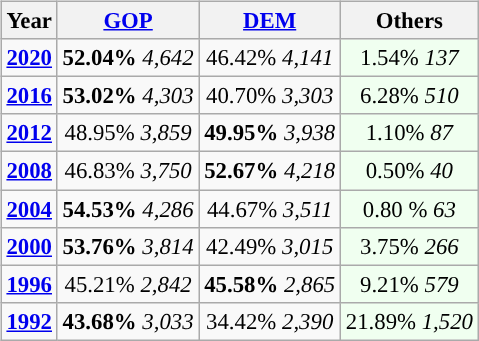<table class="wikitable" class="toccolours" style="float:right; margin:1em 0 1em 1em; font-size:95%;">
<tr>
<th>Year</th>
<th><a href='#'>GOP</a></th>
<th><a href='#'>DEM</a></th>
<th>Others</th>
</tr>
<tr>
<td style="text-align:center; "><strong><a href='#'>2020</a></strong></td>
<td style="text-align:center; "><strong>52.04%</strong> <em>4,642</em></td>
<td style="text-align:center; ">46.42% <em>4,141</em></td>
<td style="text-align:center; background:honeyDew;">1.54% <em>137</em></td>
</tr>
<tr>
<td style="text-align:center; "><strong><a href='#'>2016</a></strong></td>
<td style="text-align:center; "><strong>53.02%</strong> <em>4,303</em></td>
<td style="text-align:center; ">40.70% <em>3,303</em></td>
<td style="text-align:center; background:honeyDew;">6.28% <em>510</em></td>
</tr>
<tr>
<td style="text-align:center; "><strong><a href='#'>2012</a></strong></td>
<td style="text-align:center; ">48.95% <em>3,859</em></td>
<td style="text-align:center; "><strong>49.95%</strong> <em>3,938</em></td>
<td style="text-align:center; background:honeyDew;">1.10% <em>87</em></td>
</tr>
<tr>
<td style="text-align:center; "><strong><a href='#'>2008</a></strong></td>
<td style="text-align:center; ">46.83% <em>3,750</em></td>
<td style="text-align:center; "><strong>52.67%</strong> <em>4,218</em></td>
<td style="text-align:center; background:honeyDew;">0.50% <em>40</em></td>
</tr>
<tr>
<td style="text-align:center; "><strong><a href='#'>2004</a></strong></td>
<td style="text-align:center; "><strong>54.53%</strong> <em>4,286</em></td>
<td style="text-align:center; ">44.67% <em>3,511</em></td>
<td style="text-align:center; background:honeyDew;">0.80	% <em>63</em></td>
</tr>
<tr>
<td style="text-align:center; "><strong><a href='#'>2000</a></strong></td>
<td style="text-align:center; "><strong>53.76%</strong> <em>3,814</em></td>
<td style="text-align:center; ">42.49% <em>3,015</em></td>
<td style="text-align:center; background:honeyDew;">3.75% <em>266</em></td>
</tr>
<tr>
<td style="text-align:center; "><strong><a href='#'>1996</a></strong></td>
<td style="text-align:center; ">45.21% <em>2,842</em></td>
<td style="text-align:center; "><strong>45.58%</strong> <em>2,865</em></td>
<td style="text-align:center; background:honeyDew;">9.21% <em>579</em></td>
</tr>
<tr>
<td style="text-align:center; "><strong><a href='#'>1992</a></strong></td>
<td style="text-align:center; "><strong>43.68%</strong> <em>3,033</em></td>
<td style="text-align:center; ">34.42% <em>2,390</em></td>
<td style="text-align:center; background:honeyDew;">21.89% <em>1,520</em></td>
</tr>
</table>
